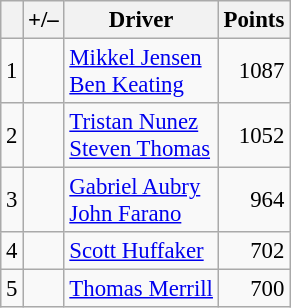<table class="wikitable" style="font-size: 95%;">
<tr>
<th scope="col"></th>
<th scope="col">+/–</th>
<th scope="col">Driver</th>
<th scope="col">Points</th>
</tr>
<tr>
<td align=center>1</td>
<td align="left"></td>
<td> <a href='#'>Mikkel Jensen</a><br> <a href='#'>Ben Keating</a></td>
<td align=right>1087</td>
</tr>
<tr>
<td align=center>2</td>
<td align="left"></td>
<td> <a href='#'>Tristan Nunez</a><br> <a href='#'>Steven Thomas</a></td>
<td align=right>1052</td>
</tr>
<tr>
<td align=center>3</td>
<td align="left"></td>
<td> <a href='#'>Gabriel Aubry</a><br> <a href='#'>John Farano</a></td>
<td align=right>964</td>
</tr>
<tr>
<td align=center>4</td>
<td align="left"></td>
<td> <a href='#'>Scott Huffaker</a></td>
<td align=right>702</td>
</tr>
<tr>
<td align=center>5</td>
<td align="left"></td>
<td> <a href='#'>Thomas Merrill</a></td>
<td align=right>700</td>
</tr>
</table>
